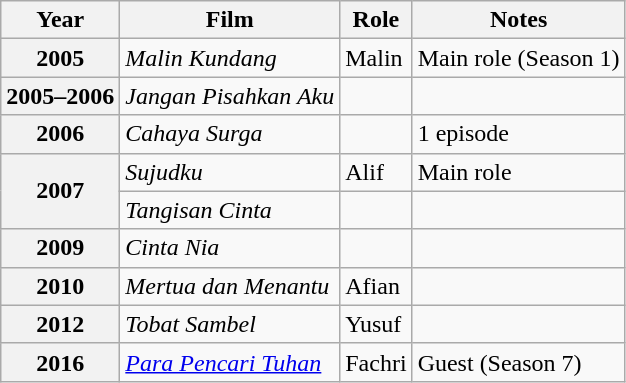<table class="wikitable">
<tr>
<th>Year</th>
<th>Film</th>
<th>Role</th>
<th>Notes</th>
</tr>
<tr>
<th>2005</th>
<td><em>Malin Kundang</em></td>
<td>Malin</td>
<td>Main role (Season 1)</td>
</tr>
<tr>
<th>2005–2006</th>
<td><em>Jangan Pisahkan Aku</em></td>
<td></td>
<td></td>
</tr>
<tr>
<th>2006</th>
<td><em>Cahaya Surga</em></td>
<td></td>
<td>1 episode</td>
</tr>
<tr>
<th rowspan="2">2007</th>
<td><em>Sujudku</em></td>
<td>Alif</td>
<td>Main role</td>
</tr>
<tr>
<td><em>Tangisan Cinta</em></td>
<td></td>
<td></td>
</tr>
<tr>
<th>2009</th>
<td><em>Cinta Nia</em></td>
<td></td>
<td></td>
</tr>
<tr>
<th>2010</th>
<td><em>Mertua dan Menantu</em></td>
<td>Afian</td>
<td></td>
</tr>
<tr>
<th>2012</th>
<td><em>Tobat Sambel</em></td>
<td>Yusuf</td>
<td></td>
</tr>
<tr>
<th>2016</th>
<td><em><a href='#'>Para Pencari Tuhan</a></em></td>
<td>Fachri</td>
<td>Guest (Season 7)</td>
</tr>
</table>
